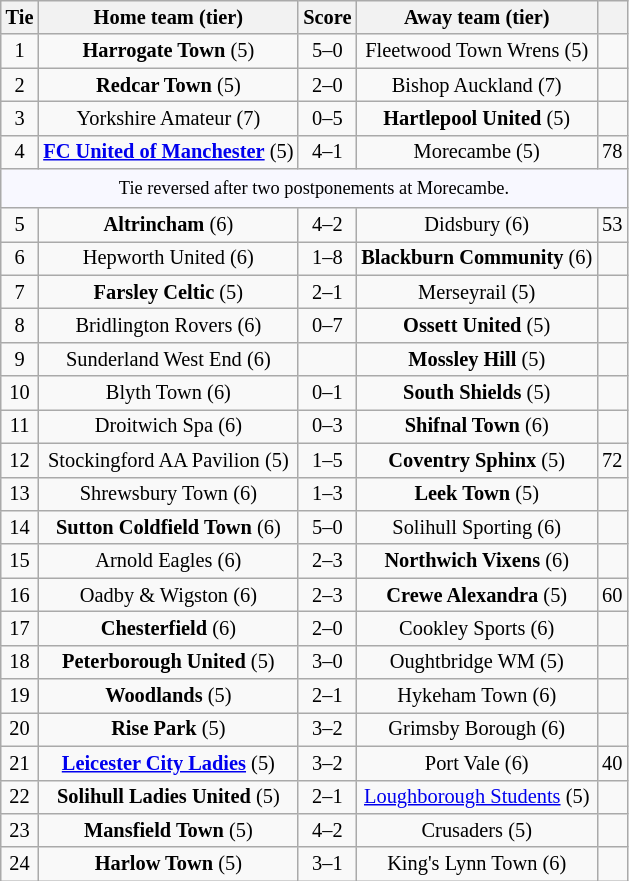<table class="wikitable" style="text-align:center; font-size:85%">
<tr>
<th>Tie</th>
<th>Home team (tier)</th>
<th>Score</th>
<th>Away team (tier)</th>
<th></th>
</tr>
<tr>
<td>1</td>
<td><strong>Harrogate Town</strong> (5)</td>
<td>5–0</td>
<td>Fleetwood Town Wrens (5)</td>
<td></td>
</tr>
<tr>
<td>2</td>
<td><strong>Redcar Town</strong> (5)</td>
<td>2–0</td>
<td>Bishop Auckland (7)</td>
<td></td>
</tr>
<tr>
<td>3</td>
<td>Yorkshire Amateur (7)</td>
<td>0–5</td>
<td><strong>Hartlepool United</strong> (5)</td>
<td></td>
</tr>
<tr>
<td>4</td>
<td><strong><a href='#'>FC United of Manchester</a></strong> (5)</td>
<td>4–1</td>
<td>Morecambe (5)</td>
<td>78</td>
</tr>
<tr>
<td colspan="5" style="background:GhostWhite; height:20px; text-align:center; font-size:90%">Tie reversed after two postponements at Morecambe.</td>
</tr>
<tr>
<td>5</td>
<td><strong>Altrincham</strong> (6)</td>
<td>4–2</td>
<td>Didsbury (6)</td>
<td>53</td>
</tr>
<tr>
<td>6</td>
<td>Hepworth United (6)</td>
<td>1–8</td>
<td><strong>Blackburn Community</strong> (6)</td>
<td></td>
</tr>
<tr>
<td>7</td>
<td><strong>Farsley Celtic</strong> (5)</td>
<td>2–1</td>
<td>Merseyrail (5)</td>
<td></td>
</tr>
<tr>
<td>8</td>
<td>Bridlington Rovers (6)</td>
<td>0–7</td>
<td><strong>Ossett United</strong> (5)</td>
<td></td>
</tr>
<tr>
<td>9</td>
<td>Sunderland West End (6)</td>
<td></td>
<td><strong>Mossley Hill</strong> (5)</td>
<td></td>
</tr>
<tr>
<td>10</td>
<td>Blyth Town (6)</td>
<td>0–1</td>
<td><strong>South Shields</strong> (5)</td>
<td></td>
</tr>
<tr>
<td>11</td>
<td>Droitwich Spa (6)</td>
<td>0–3</td>
<td><strong>Shifnal Town</strong> (6)</td>
<td></td>
</tr>
<tr>
<td>12</td>
<td>Stockingford AA Pavilion (5)</td>
<td>1–5</td>
<td><strong>Coventry Sphinx</strong> (5)</td>
<td>72</td>
</tr>
<tr>
<td>13</td>
<td>Shrewsbury Town (6)</td>
<td>1–3</td>
<td><strong>Leek Town</strong> (5)</td>
<td></td>
</tr>
<tr>
<td>14</td>
<td><strong>Sutton Coldfield Town</strong> (6)</td>
<td>5–0</td>
<td>Solihull Sporting (6)</td>
<td></td>
</tr>
<tr>
<td>15</td>
<td>Arnold Eagles (6)</td>
<td>2–3</td>
<td><strong>Northwich Vixens</strong> (6)</td>
<td></td>
</tr>
<tr>
<td>16</td>
<td>Oadby & Wigston (6)</td>
<td>2–3</td>
<td><strong>Crewe Alexandra</strong> (5)</td>
<td>60</td>
</tr>
<tr>
<td>17</td>
<td><strong>Chesterfield</strong> (6)</td>
<td>2–0</td>
<td>Cookley Sports (6)</td>
<td></td>
</tr>
<tr>
<td>18</td>
<td><strong>Peterborough United</strong> (5)</td>
<td>3–0</td>
<td>Oughtbridge WM (5)</td>
<td></td>
</tr>
<tr>
<td>19</td>
<td><strong>Woodlands</strong> (5)</td>
<td>2–1</td>
<td>Hykeham Town (6)</td>
<td></td>
</tr>
<tr>
<td>20</td>
<td><strong>Rise Park</strong> (5)</td>
<td>3–2</td>
<td>Grimsby Borough (6)</td>
<td></td>
</tr>
<tr>
<td>21</td>
<td><strong><a href='#'>Leicester City Ladies</a></strong> (5)</td>
<td>3–2 </td>
<td>Port Vale (6)</td>
<td>40</td>
</tr>
<tr>
<td>22</td>
<td><strong>Solihull Ladies United</strong> (5)</td>
<td>2–1</td>
<td><a href='#'>Loughborough Students</a> (5)</td>
<td></td>
</tr>
<tr>
<td>23</td>
<td><strong>Mansfield Town</strong> (5)</td>
<td>4–2</td>
<td>Crusaders (5)</td>
<td></td>
</tr>
<tr>
<td>24</td>
<td><strong>Harlow Town</strong> (5)</td>
<td>3–1</td>
<td>King's Lynn Town (6)</td>
<td></td>
</tr>
</table>
